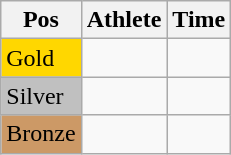<table class="wikitable">
<tr>
<th>Pos</th>
<th>Athlete</th>
<th>Time</th>
</tr>
<tr>
<td bgcolor="gold">Gold</td>
<td></td>
<td></td>
</tr>
<tr>
<td bgcolor="silver">Silver</td>
<td></td>
<td></td>
</tr>
<tr>
<td bgcolor="CC9966">Bronze</td>
<td></td>
<td></td>
</tr>
</table>
